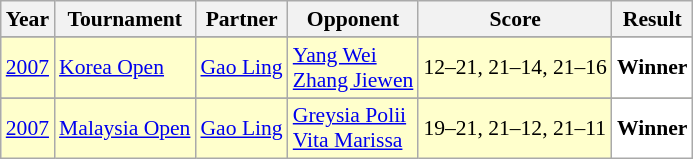<table class="sortable wikitable" style="font-size: 90%;">
<tr>
<th>Year</th>
<th>Tournament</th>
<th>Partner</th>
<th>Opponent</th>
<th>Score</th>
<th>Result</th>
</tr>
<tr>
</tr>
<tr style="background:#FFFFCC">
<td align="center"><a href='#'>2007</a></td>
<td align="left"><a href='#'>Korea Open</a></td>
<td align="left"> <a href='#'>Gao Ling</a></td>
<td align="left"> <a href='#'>Yang Wei</a> <br>  <a href='#'>Zhang Jiewen</a></td>
<td align="left">12–21, 21–14, 21–16</td>
<td style="text-align:left; background:white"> <strong>Winner</strong></td>
</tr>
<tr>
</tr>
<tr style="background:#FFFFCC">
<td align="center"><a href='#'>2007</a></td>
<td align="left"><a href='#'>Malaysia Open</a></td>
<td align="left"> <a href='#'>Gao Ling</a></td>
<td align="left"> <a href='#'>Greysia Polii</a> <br>  <a href='#'>Vita Marissa</a></td>
<td align="left">19–21, 21–12, 21–11</td>
<td style="text-align:left; background:white"> <strong>Winner</strong></td>
</tr>
</table>
